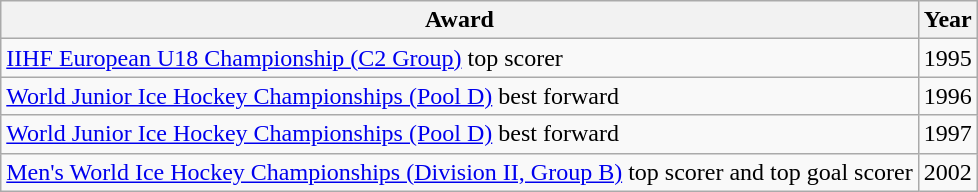<table class="wikitable">
<tr>
<th>Award</th>
<th>Year</th>
</tr>
<tr>
<td><a href='#'>IIHF European U18 Championship (C2 Group)</a> top scorer</td>
<td>1995</td>
</tr>
<tr>
<td><a href='#'>World Junior Ice Hockey Championships (Pool D)</a> best forward</td>
<td>1996</td>
</tr>
<tr>
<td><a href='#'>World Junior Ice Hockey Championships (Pool D)</a> best forward</td>
<td>1997</td>
</tr>
<tr>
<td><a href='#'>Men's World Ice Hockey Championships (Division II, Group B)</a> top scorer and top goal scorer</td>
<td>2002</td>
</tr>
</table>
